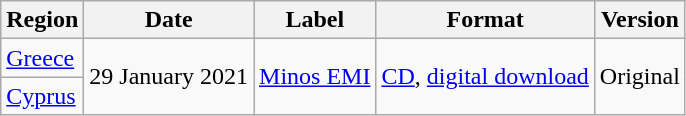<table class="sortable wikitable">
<tr>
<th>Region</th>
<th>Date</th>
<th>Label</th>
<th>Format</th>
<th>Version</th>
</tr>
<tr>
<td><a href='#'>Greece</a></td>
<td rowspan="2">29 January 2021</td>
<td rowspan="4"><a href='#'>Minos EMI</a></td>
<td rowspan="4"><a href='#'>CD</a>, <a href='#'>digital download</a></td>
<td rowspan="2">Original</td>
</tr>
<tr>
<td><a href='#'>Cyprus</a></td>
</tr>
</table>
